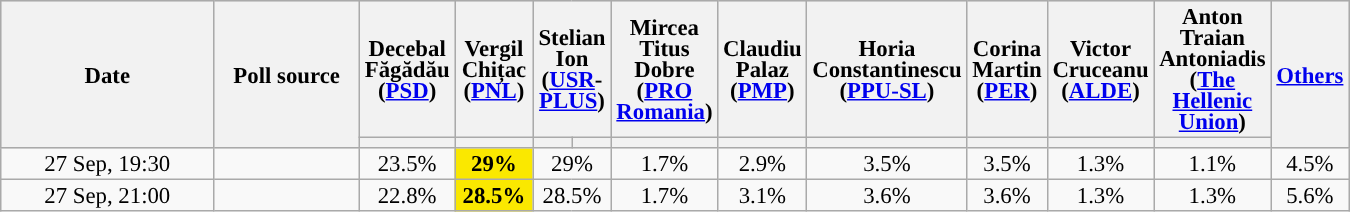<table class="wikitable sortable" style="text-align:center;font-size:95%;line-height:14px;">
<tr style="background:lightgrey;">
<th rowspan="2" style="width:135px;">Date</th>
<th style="width:90px;" rowspan = "2">Poll source</th>
<th style="width:45px;" class="unsortable">Decebal Făgădău (<a href='#'>PSD</a>)</th>
<th style="width:45px;" class="unsortable">Vergil Chițac (<a href='#'>PNL</a>)</th>
<th style="width:45px;" colspan="2" class="unsortable">Stelian Ion (<a href='#'>USR</a>-<a href='#'>PLUS</a>)</th>
<th style="width:45px;" class="unsortable">Mircea Titus Dobre (<a href='#'>PRO Romania</a>)</th>
<th style="width:45px;" class="unsortable">Claudiu Palaz (<a href='#'>PMP</a>)</th>
<th style="width:45px;" class="unsortable">Horia Constantinescu (<a href='#'>PPU-SL</a>)</th>
<th style="width:45px;" class="unsortable">Corina Martin (<a href='#'>PER</a>)</th>
<th style="width:45px;" class="unsortable">Victor Cruceanu (<a href='#'>ALDE</a>)</th>
<th style="width:45px;" class="unsortable">Anton Traian Antoniadis (<a href='#'>The Hellenic Union</a>)</th>
<th style="width:45px;" rowspan="2" class="unsortable"><a href='#'>Others</a></th>
</tr>
<tr>
<th style="background:"></th>
<th style="background:"></th>
<th style="background:"></th>
<th style="background:"></th>
<th style="background-color:"></th>
<th style="background:"></th>
<th style="background:"></th>
<th style="background:"></th>
<th style="background:"></th>
<th></th>
</tr>
<tr>
<td>27 Sep, 19:30</td>
<td></td>
<td>23.5%</td>
<td style="background:#FAE800"><strong>29%</strong></td>
<td colspan=2>29%</td>
<td>1.7%</td>
<td>2.9%</td>
<td>3.5%</td>
<td>3.5%</td>
<td>1.3%</td>
<td>1.1%</td>
<td>4.5%</td>
</tr>
<tr>
<td>27 Sep, 21:00</td>
<td></td>
<td>22.8%</td>
<td style="background:#FAE800"><strong>28.5%</strong></td>
<td colspan=2>28.5%</td>
<td>1.7%</td>
<td>3.1%</td>
<td>3.6%</td>
<td>3.6%</td>
<td>1.3%</td>
<td>1.3%</td>
<td>5.6%</td>
</tr>
</table>
